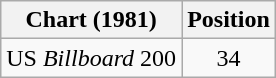<table class="wikitable">
<tr>
<th>Chart (1981)</th>
<th>Position</th>
</tr>
<tr>
<td>US <em>Billboard</em> 200</td>
<td align="center">34</td>
</tr>
</table>
